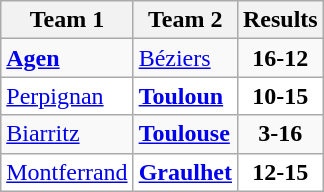<table class="wikitable">
<tr>
<th>Team 1</th>
<th>Team 2</th>
<th>Results</th>
</tr>
<tr>
<td><strong><a href='#'>Agen</a></strong></td>
<td><a href='#'>Béziers</a></td>
<td align="center"><strong>16-12</strong></td>
</tr>
<tr bgcolor="white">
<td><a href='#'>Perpignan</a></td>
<td><strong><a href='#'>Touloun</a></strong></td>
<td align="center"><strong>10-15</strong></td>
</tr>
<tr>
<td><a href='#'>Biarritz</a></td>
<td><strong><a href='#'>Toulouse</a></strong></td>
<td align="center"><strong>3-16</strong></td>
</tr>
<tr bgcolor="white">
<td><a href='#'>Montferrand</a></td>
<td><strong><a href='#'>Graulhet</a></strong></td>
<td align="center"><strong>12-15</strong></td>
</tr>
</table>
